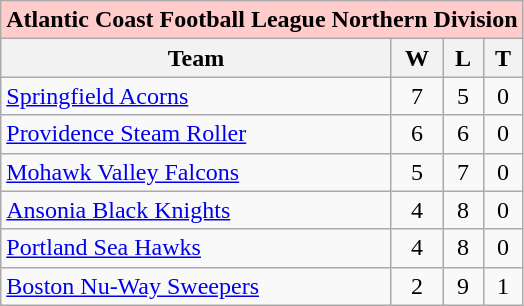<table class="wikitable">
<tr style="background:#ffcbcb;">
<td colspan="4" style="text-align:center;"><strong>Atlantic Coast Football League Northern Division</strong></td>
</tr>
<tr style="background:#efefef;">
<th>Team</th>
<th>W</th>
<th>L</th>
<th>T</th>
</tr>
<tr style="text-align:center;">
<td align="left"><a href='#'>Springfield Acorns</a></td>
<td>7</td>
<td>5</td>
<td>0</td>
</tr>
<tr style="text-align:center;">
<td align="left"><a href='#'>Providence Steam Roller</a></td>
<td>6</td>
<td>6</td>
<td>0</td>
</tr>
<tr style="text-align:center;">
<td align="left"><a href='#'>Mohawk Valley Falcons</a></td>
<td>5</td>
<td>7</td>
<td>0</td>
</tr>
<tr style="text-align:center;">
<td align="left"><a href='#'>Ansonia Black Knights</a></td>
<td>4</td>
<td>8</td>
<td>0</td>
</tr>
<tr style="text-align:center;">
<td align="left"><a href='#'>Portland Sea Hawks</a></td>
<td>4</td>
<td>8</td>
<td>0</td>
</tr>
<tr style="text-align:center;">
<td align="left"><a href='#'>Boston Nu-Way Sweepers</a></td>
<td>2</td>
<td>9</td>
<td>1</td>
</tr>
</table>
